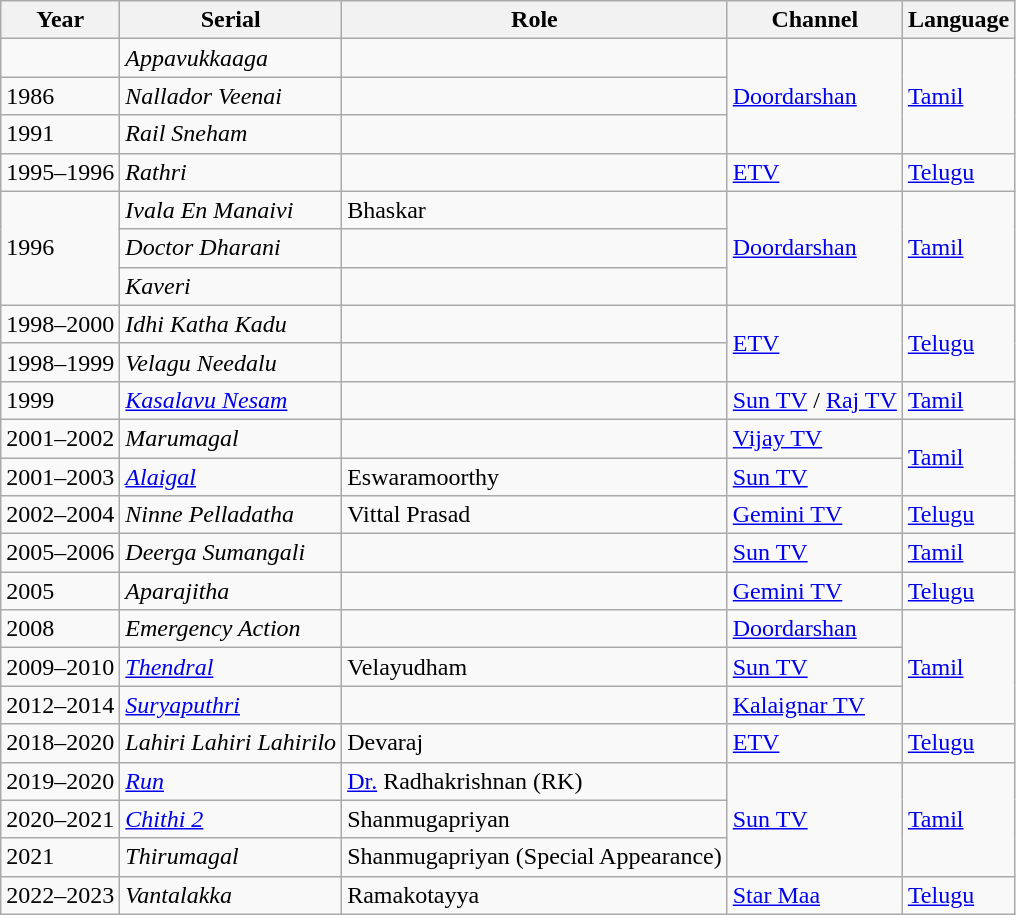<table class="wikitable sortable">
<tr>
<th>Year</th>
<th>Serial</th>
<th>Role</th>
<th>Channel</th>
<th>Language</th>
</tr>
<tr>
<td></td>
<td><em>Appavukkaaga</em></td>
<td></td>
<td rowspan="3"><a href='#'>Doordarshan</a></td>
<td rowspan="3"><a href='#'>Tamil</a></td>
</tr>
<tr>
<td>1986</td>
<td><em>Nallador Veenai</em></td>
<td></td>
</tr>
<tr>
<td>1991</td>
<td><em>Rail Sneham</em></td>
<td></td>
</tr>
<tr>
<td>1995–1996</td>
<td><em>Rathri</em></td>
<td></td>
<td><a href='#'>ETV</a></td>
<td><a href='#'>Telugu</a></td>
</tr>
<tr>
<td rowspan="3">1996</td>
<td><em>Ivala En Manaivi</em></td>
<td>Bhaskar</td>
<td rowspan="3"><a href='#'>Doordarshan</a></td>
<td rowspan="3"><a href='#'>Tamil</a></td>
</tr>
<tr>
<td><em>Doctor Dharani</em></td>
<td></td>
</tr>
<tr>
<td><em>Kaveri</em></td>
<td></td>
</tr>
<tr>
<td>1998–2000</td>
<td><em>Idhi Katha Kadu</em></td>
<td></td>
<td rowspan="2"><a href='#'>ETV</a></td>
<td rowspan="2"><a href='#'>Telugu</a></td>
</tr>
<tr>
<td>1998–1999</td>
<td><em>Velagu Needalu</em></td>
<td></td>
</tr>
<tr>
<td>1999</td>
<td><em><a href='#'>Kasalavu Nesam</a></em></td>
<td></td>
<td><a href='#'>Sun TV</a> / <a href='#'>Raj TV</a></td>
<td><a href='#'>Tamil</a></td>
</tr>
<tr>
<td>2001–2002</td>
<td><em>Marumagal</em></td>
<td></td>
<td><a href='#'>Vijay TV</a></td>
<td rowspan="2"><a href='#'>Tamil</a></td>
</tr>
<tr>
<td>2001–2003</td>
<td><em><a href='#'>Alaigal</a></em></td>
<td>Eswaramoorthy</td>
<td><a href='#'>Sun TV</a></td>
</tr>
<tr>
<td>2002–2004</td>
<td><em>Ninne Pelladatha</em></td>
<td>Vittal Prasad</td>
<td><a href='#'>Gemini TV</a></td>
<td><a href='#'>Telugu</a></td>
</tr>
<tr>
<td>2005–2006</td>
<td><em>Deerga Sumangali</em></td>
<td></td>
<td><a href='#'>Sun TV</a></td>
<td><a href='#'>Tamil</a></td>
</tr>
<tr>
<td>2005</td>
<td><em>Aparajitha</em></td>
<td></td>
<td><a href='#'>Gemini TV</a></td>
<td><a href='#'>Telugu</a></td>
</tr>
<tr>
<td>2008</td>
<td><em>Emergency Action</em></td>
<td></td>
<td><a href='#'>Doordarshan</a></td>
<td rowspan="3"><a href='#'>Tamil</a></td>
</tr>
<tr>
<td>2009–2010</td>
<td><em><a href='#'>Thendral</a></em></td>
<td>Velayudham</td>
<td><a href='#'>Sun TV</a></td>
</tr>
<tr>
<td>2012–2014</td>
<td><em><a href='#'>Suryaputhri</a></em></td>
<td></td>
<td><a href='#'>Kalaignar TV</a></td>
</tr>
<tr>
<td>2018–2020</td>
<td><em>Lahiri Lahiri Lahirilo</em></td>
<td>Devaraj</td>
<td><a href='#'>ETV</a></td>
<td><a href='#'>Telugu</a></td>
</tr>
<tr>
<td>2019–2020</td>
<td><em><a href='#'>Run</a></em></td>
<td><a href='#'>Dr.</a> Radhakrishnan (RK)</td>
<td rowspan=3><a href='#'>Sun TV</a></td>
<td rowspan=3><a href='#'>Tamil</a></td>
</tr>
<tr>
<td>2020–2021</td>
<td><em><a href='#'>Chithi 2</a></em></td>
<td>Shanmugapriyan</td>
</tr>
<tr>
<td>2021</td>
<td><em>Thirumagal</em></td>
<td>Shanmugapriyan (Special Appearance)</td>
</tr>
<tr>
<td>2022–2023</td>
<td><em>Vantalakka</em></td>
<td>Ramakotayya</td>
<td><a href='#'>Star Maa</a></td>
<td><a href='#'>Telugu</a></td>
</tr>
</table>
